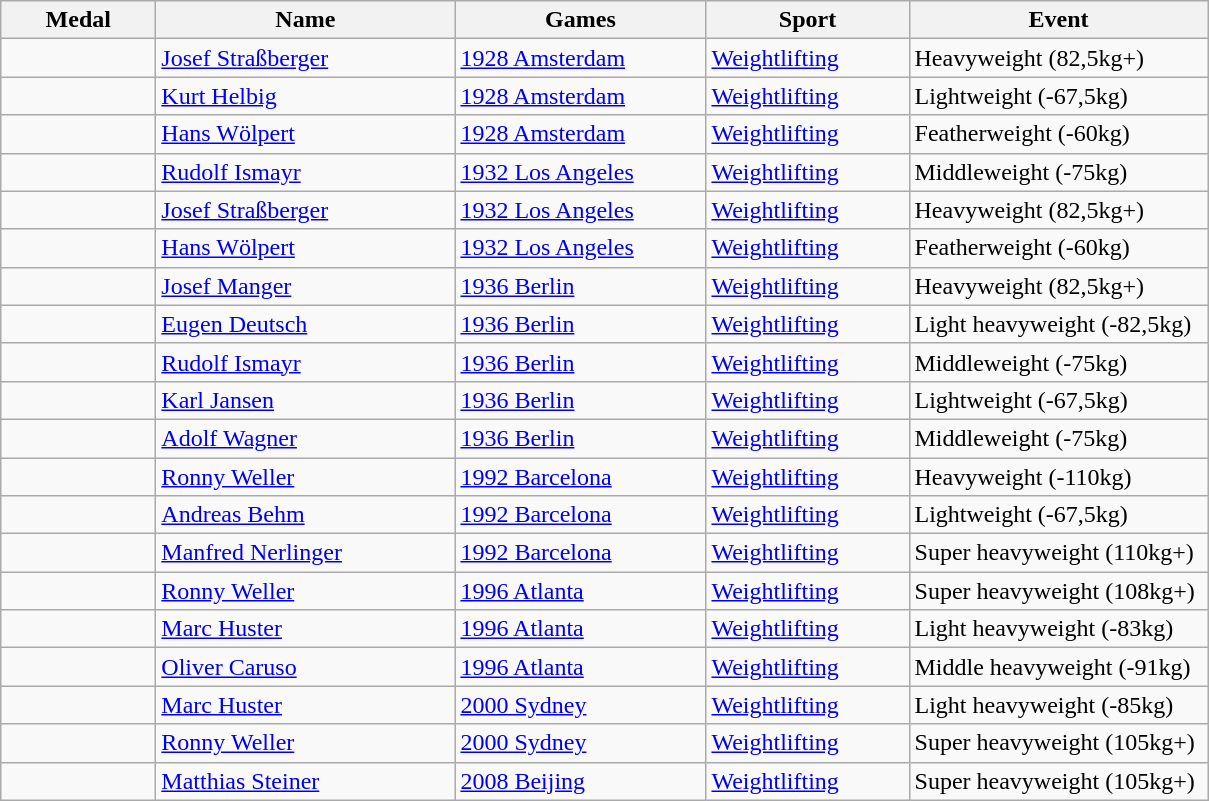<table class="wikitable sortable">
<tr>
<th style="width:6em">Medal</th>
<th style="width:12em">Name</th>
<th style="width:10em">Games</th>
<th style="width:8em">Sport</th>
<th style="width:12em">Event</th>
</tr>
<tr>
<td></td>
<td><a href='#'>Josef Straßberger</a></td>
<td> <a href='#'>1928 Amsterdam</a></td>
<td> <a href='#'>Weightlifting</a></td>
<td>Heavyweight (82,5kg+)</td>
</tr>
<tr>
<td></td>
<td><a href='#'>Kurt Helbig</a></td>
<td> <a href='#'>1928 Amsterdam</a></td>
<td> <a href='#'>Weightlifting</a></td>
<td>Lightweight (-67,5kg)</td>
</tr>
<tr>
<td></td>
<td><a href='#'>Hans Wölpert</a></td>
<td> <a href='#'>1928 Amsterdam</a></td>
<td> <a href='#'>Weightlifting</a></td>
<td>Featherweight (-60kg)</td>
</tr>
<tr>
<td></td>
<td><a href='#'>Rudolf Ismayr</a></td>
<td> <a href='#'>1932 Los Angeles</a></td>
<td> <a href='#'>Weightlifting</a></td>
<td>Middleweight (-75kg)</td>
</tr>
<tr>
<td></td>
<td><a href='#'>Josef Straßberger</a></td>
<td> <a href='#'>1932 Los Angeles</a></td>
<td> <a href='#'>Weightlifting</a></td>
<td>Heavyweight (82,5kg+)</td>
</tr>
<tr>
<td></td>
<td><a href='#'>Hans Wölpert</a></td>
<td> <a href='#'>1932 Los Angeles</a></td>
<td> <a href='#'>Weightlifting</a></td>
<td>Featherweight (-60kg)</td>
</tr>
<tr>
<td></td>
<td><a href='#'>Josef Manger</a></td>
<td> <a href='#'>1936 Berlin</a></td>
<td> <a href='#'>Weightlifting</a></td>
<td>Heavyweight (82,5kg+)</td>
</tr>
<tr>
<td></td>
<td><a href='#'>Eugen Deutsch</a></td>
<td> <a href='#'>1936 Berlin</a></td>
<td> <a href='#'>Weightlifting</a></td>
<td>Light heavyweight (-82,5kg)</td>
</tr>
<tr>
<td></td>
<td><a href='#'>Rudolf Ismayr</a></td>
<td> <a href='#'>1936 Berlin</a></td>
<td> <a href='#'>Weightlifting</a></td>
<td>Middleweight (-75kg)</td>
</tr>
<tr>
<td></td>
<td><a href='#'>Karl Jansen</a></td>
<td> <a href='#'>1936 Berlin</a></td>
<td> <a href='#'>Weightlifting</a></td>
<td>Lightweight (-67,5kg)</td>
</tr>
<tr>
<td></td>
<td><a href='#'>Adolf Wagner</a></td>
<td> <a href='#'>1936 Berlin</a></td>
<td> <a href='#'>Weightlifting</a></td>
<td>Middleweight (-75kg)</td>
</tr>
<tr>
<td></td>
<td><a href='#'>Ronny Weller</a></td>
<td> <a href='#'>1992 Barcelona</a></td>
<td> <a href='#'>Weightlifting</a></td>
<td>Heavyweight (-110kg)</td>
</tr>
<tr>
<td></td>
<td><a href='#'>Andreas Behm</a></td>
<td> <a href='#'>1992 Barcelona</a></td>
<td> <a href='#'>Weightlifting</a></td>
<td>Lightweight (-67,5kg)</td>
</tr>
<tr>
<td></td>
<td><a href='#'>Manfred Nerlinger</a></td>
<td> <a href='#'>1992 Barcelona</a></td>
<td> <a href='#'>Weightlifting</a></td>
<td>Super heavyweight (110kg+)</td>
</tr>
<tr>
<td></td>
<td><a href='#'>Ronny Weller</a></td>
<td> <a href='#'>1996 Atlanta</a></td>
<td> <a href='#'>Weightlifting</a></td>
<td>Super heavyweight (108kg+)</td>
</tr>
<tr>
<td></td>
<td><a href='#'>Marc Huster</a></td>
<td> <a href='#'>1996 Atlanta</a></td>
<td> <a href='#'>Weightlifting</a></td>
<td>Light heavyweight (-83kg)</td>
</tr>
<tr>
<td></td>
<td><a href='#'>Oliver Caruso</a></td>
<td> <a href='#'>1996 Atlanta</a></td>
<td> <a href='#'>Weightlifting</a></td>
<td>Middle heavyweight (-91kg)</td>
</tr>
<tr>
<td></td>
<td><a href='#'>Marc Huster</a></td>
<td> <a href='#'>2000 Sydney</a></td>
<td> <a href='#'>Weightlifting</a></td>
<td>Light heavyweight (-85kg)</td>
</tr>
<tr>
<td></td>
<td><a href='#'>Ronny Weller</a></td>
<td> <a href='#'>2000 Sydney</a></td>
<td> <a href='#'>Weightlifting</a></td>
<td>Super heavyweight (105kg+)</td>
</tr>
<tr>
<td></td>
<td><a href='#'>Matthias Steiner</a></td>
<td> <a href='#'>2008 Beijing</a></td>
<td> <a href='#'>Weightlifting</a></td>
<td>Super heavyweight (105kg+)</td>
</tr>
</table>
